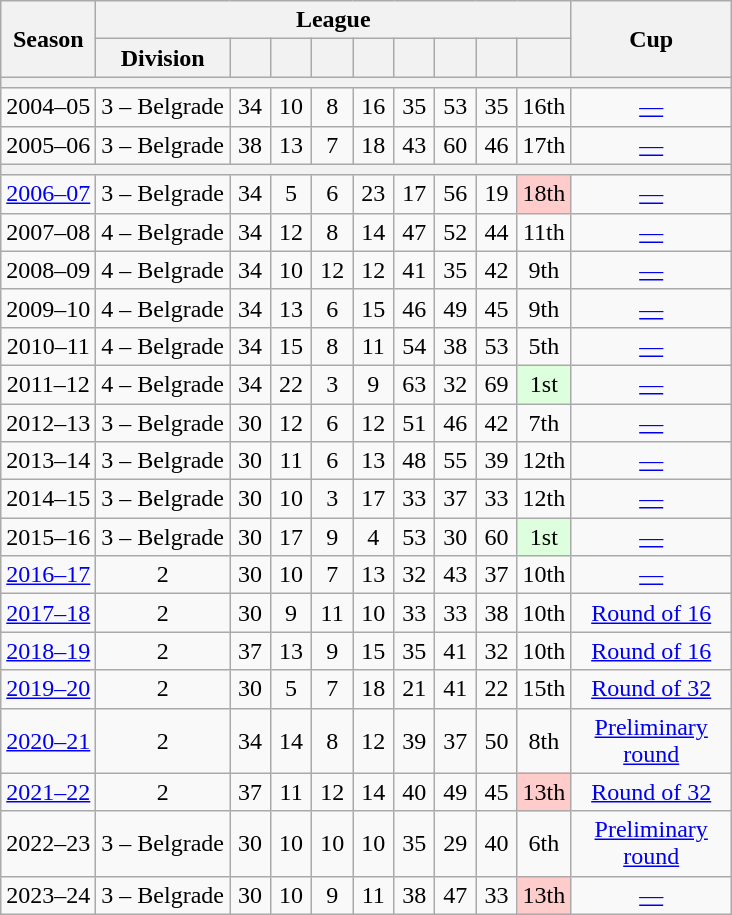<table class="wikitable sortable" style="text-align:center">
<tr>
<th rowspan="2">Season</th>
<th colspan="9">League</th>
<th rowspan="2" width="100">Cup</th>
</tr>
<tr>
<th>Division</th>
<th width="20"></th>
<th width="20"></th>
<th width="20"></th>
<th width="20"></th>
<th width="20"></th>
<th width="20"></th>
<th width="20"></th>
<th width="20"></th>
</tr>
<tr>
<th colspan="11"></th>
</tr>
<tr>
<td>2004–05</td>
<td>3 – Belgrade</td>
<td>34</td>
<td>10</td>
<td>8</td>
<td>16</td>
<td>35</td>
<td>53</td>
<td>35</td>
<td>16th</td>
<td><a href='#'>—</a></td>
</tr>
<tr>
<td>2005–06</td>
<td>3 – Belgrade</td>
<td>38</td>
<td>13</td>
<td>7</td>
<td>18</td>
<td>43</td>
<td>60</td>
<td>46</td>
<td>17th</td>
<td><a href='#'>—</a></td>
</tr>
<tr>
<th colspan="11"></th>
</tr>
<tr>
<td><a href='#'>2006–07</a></td>
<td>3 – Belgrade</td>
<td>34</td>
<td>5</td>
<td>6</td>
<td>23</td>
<td>17</td>
<td>56</td>
<td>19</td>
<td style="background-color:#FCC">18th</td>
<td><a href='#'>—</a></td>
</tr>
<tr>
<td>2007–08</td>
<td>4 – Belgrade</td>
<td>34</td>
<td>12</td>
<td>8</td>
<td>14</td>
<td>47</td>
<td>52</td>
<td>44</td>
<td>11th</td>
<td><a href='#'>—</a></td>
</tr>
<tr>
<td>2008–09</td>
<td>4 – Belgrade</td>
<td>34</td>
<td>10</td>
<td>12</td>
<td>12</td>
<td>41</td>
<td>35</td>
<td>42</td>
<td>9th</td>
<td><a href='#'>—</a></td>
</tr>
<tr>
<td>2009–10</td>
<td>4 – Belgrade</td>
<td>34</td>
<td>13</td>
<td>6</td>
<td>15</td>
<td>46</td>
<td>49</td>
<td>45</td>
<td>9th</td>
<td><a href='#'>—</a></td>
</tr>
<tr>
<td>2010–11</td>
<td>4 – Belgrade</td>
<td>34</td>
<td>15</td>
<td>8</td>
<td>11</td>
<td>54</td>
<td>38</td>
<td>53</td>
<td>5th</td>
<td><a href='#'>—</a></td>
</tr>
<tr>
<td>2011–12</td>
<td>4 – Belgrade</td>
<td>34</td>
<td>22</td>
<td>3</td>
<td>9</td>
<td>63</td>
<td>32</td>
<td>69</td>
<td style="background-color:#DFD">1st</td>
<td><a href='#'>—</a></td>
</tr>
<tr>
<td>2012–13</td>
<td>3 – Belgrade</td>
<td>30</td>
<td>12</td>
<td>6</td>
<td>12</td>
<td>51</td>
<td>46</td>
<td>42</td>
<td>7th</td>
<td><a href='#'>—</a></td>
</tr>
<tr>
<td>2013–14</td>
<td>3 – Belgrade</td>
<td>30</td>
<td>11</td>
<td>6</td>
<td>13</td>
<td>48</td>
<td>55</td>
<td>39</td>
<td>12th</td>
<td><a href='#'>—</a></td>
</tr>
<tr>
<td>2014–15</td>
<td>3 – Belgrade</td>
<td>30</td>
<td>10</td>
<td>3</td>
<td>17</td>
<td>33</td>
<td>37</td>
<td>33</td>
<td>12th</td>
<td><a href='#'>—</a></td>
</tr>
<tr>
<td>2015–16</td>
<td>3 – Belgrade</td>
<td>30</td>
<td>17</td>
<td>9</td>
<td>4</td>
<td>53</td>
<td>30</td>
<td>60</td>
<td style="background-color:#DFD">1st</td>
<td><a href='#'>—</a></td>
</tr>
<tr>
<td><a href='#'>2016–17</a></td>
<td>2</td>
<td>30</td>
<td>10</td>
<td>7</td>
<td>13</td>
<td>32</td>
<td>43</td>
<td>37</td>
<td>10th</td>
<td><a href='#'>—</a></td>
</tr>
<tr>
<td><a href='#'>2017–18</a></td>
<td>2</td>
<td>30</td>
<td>9</td>
<td>11</td>
<td>10</td>
<td>33</td>
<td>33</td>
<td>38</td>
<td>10th</td>
<td><a href='#'>Round of 16</a></td>
</tr>
<tr>
<td><a href='#'>2018–19</a></td>
<td>2</td>
<td>37</td>
<td>13</td>
<td>9</td>
<td>15</td>
<td>35</td>
<td>41</td>
<td>32</td>
<td>10th</td>
<td><a href='#'>Round of 16</a></td>
</tr>
<tr>
<td><a href='#'>2019–20</a></td>
<td>2</td>
<td>30</td>
<td>5</td>
<td>7</td>
<td>18</td>
<td>21</td>
<td>41</td>
<td>22</td>
<td>15th</td>
<td><a href='#'>Round of 32</a></td>
</tr>
<tr>
<td><a href='#'>2020–21</a></td>
<td>2</td>
<td>34</td>
<td>14</td>
<td>8</td>
<td>12</td>
<td>39</td>
<td>37</td>
<td>50</td>
<td>8th</td>
<td><a href='#'>Preliminary round</a></td>
</tr>
<tr>
<td><a href='#'>2021–22</a></td>
<td>2</td>
<td>37</td>
<td>11</td>
<td>12</td>
<td>14</td>
<td>40</td>
<td>49</td>
<td>45</td>
<td style="background-color:#FCC">13th</td>
<td><a href='#'>Round of 32</a></td>
</tr>
<tr>
<td>2022–23</td>
<td>3 – Belgrade</td>
<td>30</td>
<td>10</td>
<td>10</td>
<td>10</td>
<td>35</td>
<td>29</td>
<td>40</td>
<td>6th</td>
<td><a href='#'>Preliminary round</a></td>
</tr>
<tr>
<td>2023–24</td>
<td>3 – Belgrade</td>
<td>30</td>
<td>10</td>
<td>9</td>
<td>11</td>
<td>38</td>
<td>47</td>
<td>33</td>
<td style="background-color:#FCC">13th</td>
<td><a href='#'>—</a></td>
</tr>
</table>
